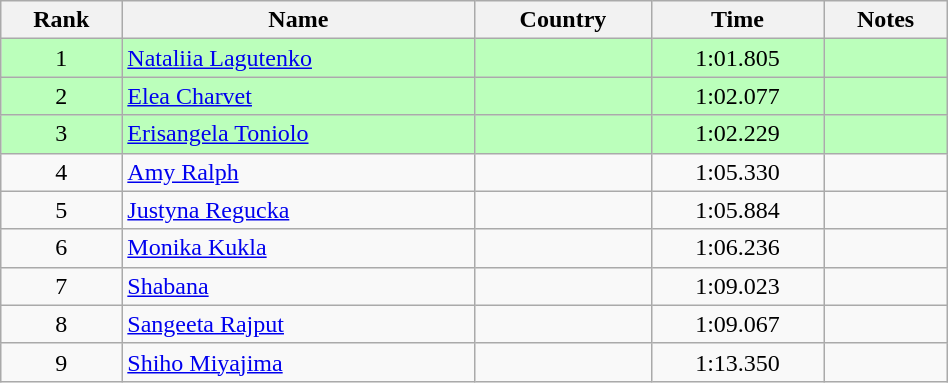<table class="wikitable" style="text-align:center;width: 50%">
<tr>
<th>Rank</th>
<th>Name</th>
<th>Country</th>
<th>Time</th>
<th>Notes</th>
</tr>
<tr bgcolor=bbffbb>
<td>1</td>
<td align="left"><a href='#'>Nataliia Lagutenko</a></td>
<td align="left"></td>
<td>1:01.805</td>
<td></td>
</tr>
<tr bgcolor=bbffbb>
<td>2</td>
<td align="left"><a href='#'>Elea Charvet</a></td>
<td align="left"></td>
<td>1:02.077</td>
<td></td>
</tr>
<tr bgcolor=bbffbb>
<td>3</td>
<td align="left"><a href='#'>Erisangela Toniolo</a></td>
<td align="left"></td>
<td>1:02.229</td>
<td></td>
</tr>
<tr>
<td>4</td>
<td align="left"><a href='#'>Amy Ralph</a></td>
<td align="left"></td>
<td>1:05.330</td>
<td></td>
</tr>
<tr>
<td>5</td>
<td align="left"><a href='#'>Justyna Regucka</a></td>
<td align="left"></td>
<td>1:05.884</td>
<td></td>
</tr>
<tr>
<td>6</td>
<td align="left"><a href='#'>Monika Kukla</a></td>
<td align="left"></td>
<td>1:06.236</td>
<td></td>
</tr>
<tr>
<td>7</td>
<td align="left"><a href='#'>Shabana</a></td>
<td align="left"></td>
<td>1:09.023</td>
<td></td>
</tr>
<tr>
<td>8</td>
<td align="left"><a href='#'>Sangeeta Rajput</a></td>
<td align="left"></td>
<td>1:09.067</td>
<td></td>
</tr>
<tr>
<td>9</td>
<td align="left"><a href='#'>Shiho Miyajima</a></td>
<td align="left"></td>
<td>1:13.350</td>
<td></td>
</tr>
</table>
